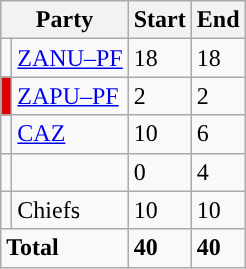<table class="wikitable">
<tr>
<th colspan="2">Party</th>
<th>Start</th>
<th>End</th>
</tr>
<tr>
<td style="background:"></td>
<td><a href='#'>ZANU–PF</a></td>
<td>18</td>
<td>18</td>
</tr>
<tr>
<td style="background:#DD0000;"></td>
<td><a href='#'>ZAPU–PF</a></td>
<td>2</td>
<td>2</td>
</tr>
<tr>
<td style="background:"></td>
<td><a href='#'>CAZ</a></td>
<td>10</td>
<td>6</td>
</tr>
<tr>
<td style="background:"></td>
<td></td>
<td>0</td>
<td>4</td>
</tr>
<tr>
<td style="background:"></td>
<td>Chiefs</td>
<td>10</td>
<td>10</td>
</tr>
<tr>
<td colspan="2"><strong>Total</strong></td>
<td><strong>40</strong></td>
<td><strong>40</strong></td>
</tr>
</table>
